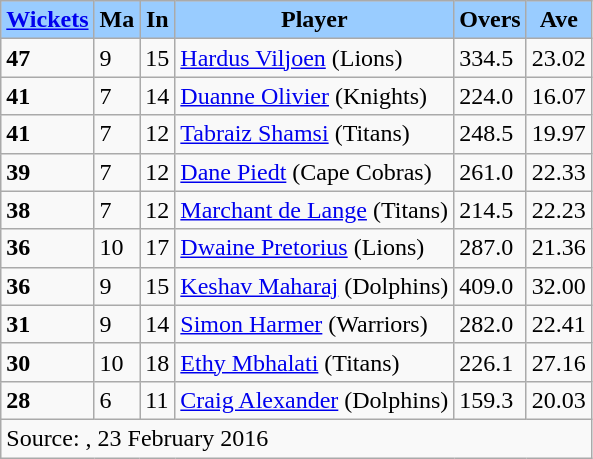<table class="wikitable">
<tr style="background:#9cf;">
<th style="background:#9cf;" scope="col"><strong><a href='#'>Wickets</a></strong></th>
<th style="background:#9cf;" scope="col"><strong>Ma</strong></th>
<th style="background:#9cf;" scope="col"><strong>In</strong></th>
<th style="background:#9cf;" scope="col"><strong>Player</strong></th>
<th style="background:#9cf;" scope="col"><strong>Overs</strong></th>
<th style="background:#9cf;" scope="col"><strong>Ave</strong></th>
</tr>
<tr>
<td><strong>47</strong></td>
<td>9</td>
<td>15</td>
<td> <a href='#'>Hardus Viljoen</a> (Lions)</td>
<td>334.5</td>
<td>23.02</td>
</tr>
<tr>
<td><strong>41</strong></td>
<td>7</td>
<td>14</td>
<td> <a href='#'>Duanne Olivier</a> (Knights)</td>
<td>224.0</td>
<td>16.07</td>
</tr>
<tr>
<td><strong>41</strong></td>
<td>7</td>
<td>12</td>
<td> <a href='#'>Tabraiz Shamsi</a> (Titans)</td>
<td>248.5</td>
<td>19.97</td>
</tr>
<tr>
<td><strong>39</strong></td>
<td>7</td>
<td>12</td>
<td> <a href='#'>Dane Piedt</a> (Cape Cobras)</td>
<td>261.0</td>
<td>22.33</td>
</tr>
<tr>
<td><strong>38</strong></td>
<td>7</td>
<td>12</td>
<td> <a href='#'>Marchant de Lange</a> (Titans)</td>
<td>214.5</td>
<td>22.23</td>
</tr>
<tr>
<td><strong>36</strong></td>
<td>10</td>
<td>17</td>
<td> <a href='#'>Dwaine Pretorius</a> (Lions)</td>
<td>287.0</td>
<td>21.36</td>
</tr>
<tr>
<td><strong>36</strong></td>
<td>9</td>
<td>15</td>
<td> <a href='#'>Keshav Maharaj</a> (Dolphins)</td>
<td>409.0</td>
<td>32.00</td>
</tr>
<tr>
<td><strong>31</strong></td>
<td>9</td>
<td>14</td>
<td> <a href='#'>Simon Harmer</a> (Warriors)</td>
<td>282.0</td>
<td>22.41</td>
</tr>
<tr>
<td><strong>30</strong></td>
<td>10</td>
<td>18</td>
<td> <a href='#'>Ethy Mbhalati</a> (Titans)</td>
<td>226.1</td>
<td>27.16</td>
</tr>
<tr>
<td><strong>28</strong></td>
<td>6</td>
<td>11</td>
<td> <a href='#'>Craig Alexander</a> (Dolphins)</td>
<td>159.3</td>
<td>20.03</td>
</tr>
<tr>
<td colspan=9>Source: , 23 February 2016</td>
</tr>
</table>
